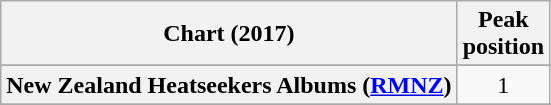<table class="wikitable sortable plainrowheaders" style="text-align:center">
<tr>
<th scope="col">Chart (2017)</th>
<th scope="col">Peak<br> position</th>
</tr>
<tr>
</tr>
<tr>
</tr>
<tr>
</tr>
<tr>
</tr>
<tr>
</tr>
<tr>
</tr>
<tr>
</tr>
<tr>
<th scope="row">New Zealand Heatseekers Albums (<a href='#'>RMNZ</a>)</th>
<td>1</td>
</tr>
<tr>
</tr>
<tr>
</tr>
<tr>
</tr>
<tr>
</tr>
<tr>
</tr>
<tr>
</tr>
<tr>
</tr>
<tr>
</tr>
</table>
